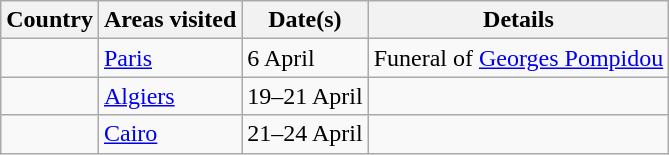<table class="wikitable">
<tr>
<th scope=col>Country</th>
<th scope=col>Areas visited</th>
<th scope=col>Date(s)</th>
<th scope=col>Details</th>
</tr>
<tr>
<td></td>
<td><a href='#'>Paris</a></td>
<td>6 April</td>
<td>Funeral of <a href='#'>Georges Pompidou</a></td>
</tr>
<tr>
<td></td>
<td><a href='#'>Algiers</a></td>
<td>19–21 April</td>
<td></td>
</tr>
<tr>
<td></td>
<td><a href='#'>Cairo</a></td>
<td>21–24 April</td>
<td></td>
</tr>
</table>
